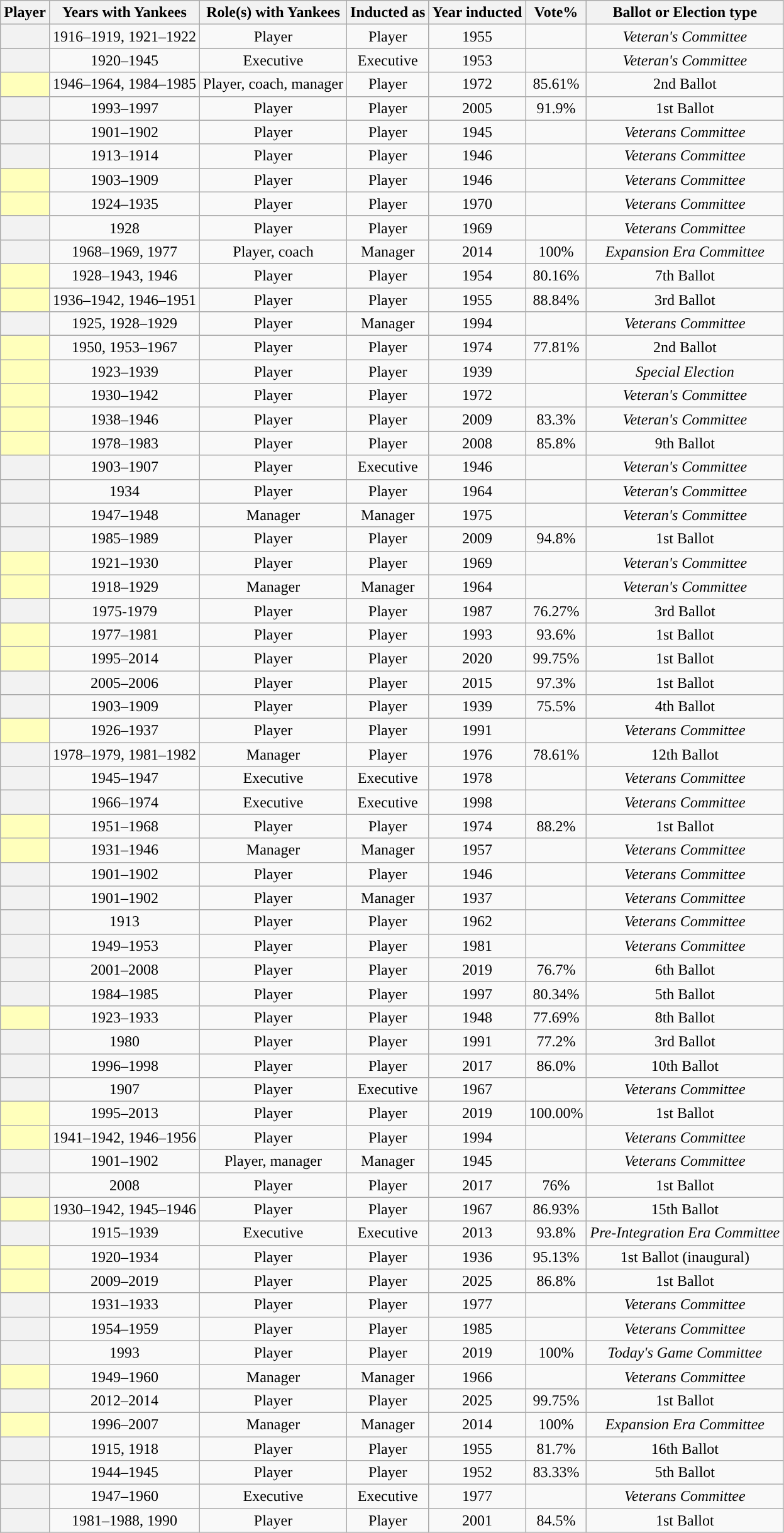<table class="wikitable sortable" style="text-align:center; width=60%">
<tr>
<th scope="col">Player</th>
<th scope="col">Years with Yankees</th>
<th scope="col">Role(s) with Yankees</th>
<th scope="col">Inducted as</th>
<th scope="col">Year inducted</th>
<th scope="col">Vote%</th>
<th scope="col">Ballot or Election type</th>
</tr>
<tr>
<th scope="row"></th>
<td>1916–1919, 1921–1922</td>
<td>Player</td>
<td>Player</td>
<td>1955</td>
<td></td>
<td><em>Veteran's Committee</em></td>
</tr>
<tr>
<th scope="row"></th>
<td>1920–1945</td>
<td>Executive</td>
<td>Executive</td>
<td>1953</td>
<td></td>
<td><em>Veteran's Committee</em></td>
</tr>
<tr>
<th scope="row" style="background:#ffb;"></th>
<td>1946–1964, 1984–1985</td>
<td>Player, coach, manager</td>
<td>Player</td>
<td>1972</td>
<td>85.61%</td>
<td>2nd Ballot</td>
</tr>
<tr>
<th scope="row"></th>
<td>1993–1997</td>
<td>Player</td>
<td>Player</td>
<td>2005</td>
<td>91.9%</td>
<td>1st Ballot</td>
</tr>
<tr>
<th scope="row"></th>
<td>1901–1902</td>
<td>Player</td>
<td>Player</td>
<td>1945</td>
<td></td>
<td><em>Veterans Committee</em></td>
</tr>
<tr>
<th scope="row"></th>
<td>1913–1914</td>
<td>Player</td>
<td>Player</td>
<td>1946</td>
<td></td>
<td><em>Veterans Committee</em></td>
</tr>
<tr>
<th scope="row" style="background:#ffb;"></th>
<td>1903–1909</td>
<td>Player</td>
<td>Player</td>
<td>1946</td>
<td></td>
<td><em>Veterans Committee</em></td>
</tr>
<tr>
<th scope="row" style="background:#ffb;"></th>
<td>1924–1935</td>
<td>Player</td>
<td>Player</td>
<td>1970</td>
<td></td>
<td><em>Veterans Committee</em></td>
</tr>
<tr>
<th scope="row"></th>
<td>1928</td>
<td>Player</td>
<td>Player</td>
<td>1969</td>
<td></td>
<td><em>Veterans Committee</em></td>
</tr>
<tr>
<th scope="row"></th>
<td>1968–1969, 1977</td>
<td>Player, coach</td>
<td>Manager</td>
<td>2014</td>
<td>100%</td>
<td><em>Expansion Era Committee</em></td>
</tr>
<tr>
<th scope="row" style="background:#ffb;"></th>
<td>1928–1943, 1946</td>
<td>Player</td>
<td>Player</td>
<td>1954</td>
<td>80.16%</td>
<td>7th Ballot</td>
</tr>
<tr>
<th scope="row" style="background:#ffb;"></th>
<td>1936–1942, 1946–1951</td>
<td>Player</td>
<td>Player</td>
<td>1955</td>
<td>88.84%</td>
<td>3rd Ballot</td>
</tr>
<tr>
<th scope="row"></th>
<td>1925, 1928–1929</td>
<td>Player</td>
<td>Manager</td>
<td>1994</td>
<td></td>
<td><em>Veterans Committee</em></td>
</tr>
<tr>
<th scope="row" style="background:#ffb;"></th>
<td>1950, 1953–1967</td>
<td>Player</td>
<td>Player</td>
<td>1974</td>
<td>77.81%</td>
<td>2nd Ballot</td>
</tr>
<tr>
<th scope="row" style="background:#ffb;"></th>
<td>1923–1939</td>
<td>Player</td>
<td>Player</td>
<td>1939</td>
<td></td>
<td><em>Special Election</em></td>
</tr>
<tr>
<th scope="row" style="background:#ffb;"></th>
<td>1930–1942</td>
<td>Player</td>
<td>Player</td>
<td>1972</td>
<td></td>
<td><em>Veteran's Committee</em></td>
</tr>
<tr>
<th scope="row" style="background:#ffb;"></th>
<td>1938–1946</td>
<td>Player</td>
<td>Player</td>
<td>2009</td>
<td>83.3%</td>
<td><em>Veteran's Committee</em></td>
</tr>
<tr>
<th scope="row" style="background:#ffb;"></th>
<td>1978–1983</td>
<td>Player</td>
<td>Player</td>
<td>2008</td>
<td>85.8%</td>
<td>9th Ballot</td>
</tr>
<tr>
<th scope="row"></th>
<td>1903–1907</td>
<td>Player</td>
<td>Executive</td>
<td>1946</td>
<td></td>
<td><em>Veteran's Committee</em></td>
</tr>
<tr>
<th scope="row"></th>
<td>1934</td>
<td>Player</td>
<td>Player</td>
<td>1964</td>
<td></td>
<td><em>Veteran's Committee</em></td>
</tr>
<tr>
<th scope="row"></th>
<td>1947–1948</td>
<td>Manager</td>
<td>Manager</td>
<td>1975</td>
<td></td>
<td><em>Veteran's Committee</em></td>
</tr>
<tr>
<th scope="row"></th>
<td>1985–1989</td>
<td>Player</td>
<td>Player</td>
<td>2009</td>
<td>94.8%</td>
<td>1st Ballot</td>
</tr>
<tr>
<th scope="row" style="background:#ffb;"></th>
<td>1921–1930</td>
<td>Player</td>
<td>Player</td>
<td>1969</td>
<td></td>
<td><em>Veteran's Committee</em></td>
</tr>
<tr>
<th scope="row" style="background:#ffb;"></th>
<td>1918–1929</td>
<td>Manager</td>
<td>Manager</td>
<td>1964</td>
<td></td>
<td><em>Veteran's Committee</em></td>
</tr>
<tr>
<th scope="row"></th>
<td>1975-1979</td>
<td>Player</td>
<td>Player</td>
<td>1987</td>
<td>76.27%</td>
<td>3rd Ballot</td>
</tr>
<tr>
<th scope="row" style="background:#ffb;"></th>
<td>1977–1981</td>
<td>Player</td>
<td>Player</td>
<td>1993</td>
<td>93.6%</td>
<td>1st Ballot</td>
</tr>
<tr>
<th style="background:#ffb;"></th>
<td>1995–2014</td>
<td>Player</td>
<td>Player</td>
<td>2020</td>
<td>99.75%</td>
<td>1st Ballot</td>
</tr>
<tr>
<th scope="row"></th>
<td>2005–2006</td>
<td>Player</td>
<td>Player</td>
<td>2015</td>
<td>97.3%</td>
<td>1st Ballot</td>
</tr>
<tr>
<th scope="row"></th>
<td>1903–1909</td>
<td>Player</td>
<td>Player</td>
<td>1939</td>
<td>75.5%</td>
<td>4th Ballot</td>
</tr>
<tr>
<th scope="row" style="background:#ffb;"></th>
<td>1926–1937</td>
<td>Player</td>
<td>Player</td>
<td>1991</td>
<td></td>
<td><em>Veterans Committee</em></td>
</tr>
<tr>
<th scope="row"></th>
<td>1978–1979, 1981–1982</td>
<td>Manager</td>
<td>Player</td>
<td>1976</td>
<td>78.61%</td>
<td>12th Ballot</td>
</tr>
<tr>
<th scope="row"></th>
<td>1945–1947</td>
<td>Executive</td>
<td>Executive</td>
<td>1978</td>
<td></td>
<td><em>Veterans Committee</em></td>
</tr>
<tr>
<th scope="row"></th>
<td>1966–1974</td>
<td>Executive</td>
<td>Executive</td>
<td>1998</td>
<td></td>
<td><em>Veterans Committee</em></td>
</tr>
<tr>
<th scope="row" style="background:#ffb;"></th>
<td>1951–1968</td>
<td>Player</td>
<td>Player</td>
<td>1974</td>
<td>88.2%</td>
<td>1st Ballot</td>
</tr>
<tr>
<th scope="row" style="background:#ffb;"></th>
<td>1931–1946</td>
<td>Manager</td>
<td>Manager</td>
<td>1957</td>
<td></td>
<td><em>Veterans Committee</em></td>
</tr>
<tr>
<th scope="row"></th>
<td>1901–1902</td>
<td>Player</td>
<td>Player</td>
<td>1946</td>
<td></td>
<td><em>Veterans Committee</em></td>
</tr>
<tr>
<th scope="row"></th>
<td>1901–1902</td>
<td>Player</td>
<td>Manager</td>
<td>1937</td>
<td></td>
<td><em>Veterans Committee</em></td>
</tr>
<tr>
<th scope="row"></th>
<td>1913</td>
<td>Player</td>
<td>Player</td>
<td>1962</td>
<td></td>
<td><em>Veterans Committee</em></td>
</tr>
<tr>
<th scope="row"></th>
<td>1949–1953</td>
<td>Player</td>
<td>Player</td>
<td>1981</td>
<td></td>
<td><em>Veterans Committee</em></td>
</tr>
<tr>
<th scope="row"></th>
<td>2001–2008</td>
<td>Player</td>
<td>Player</td>
<td>2019</td>
<td>76.7%</td>
<td>6th Ballot</td>
</tr>
<tr>
<th scope="row"></th>
<td>1984–1985</td>
<td>Player</td>
<td>Player</td>
<td>1997</td>
<td>80.34%</td>
<td>5th Ballot</td>
</tr>
<tr>
<th scope="row" style="background:#ffb;"></th>
<td>1923–1933</td>
<td>Player</td>
<td>Player</td>
<td>1948</td>
<td>77.69%</td>
<td>8th Ballot</td>
</tr>
<tr>
<th scope="row"></th>
<td>1980</td>
<td>Player</td>
<td>Player</td>
<td>1991</td>
<td>77.2%</td>
<td>3rd Ballot</td>
</tr>
<tr>
<th scope="row"></th>
<td>1996–1998</td>
<td>Player</td>
<td>Player</td>
<td>2017</td>
<td>86.0%</td>
<td>10th Ballot</td>
</tr>
<tr>
<th scope="row"></th>
<td>1907</td>
<td>Player</td>
<td>Executive</td>
<td>1967</td>
<td></td>
<td><em>Veterans Committee</em></td>
</tr>
<tr>
<th scope="row" style="background:#ffb;"></th>
<td>1995–2013</td>
<td>Player</td>
<td>Player</td>
<td>2019</td>
<td>100.00%</td>
<td>1st Ballot</td>
</tr>
<tr>
<th scope="row" style="background:#ffb;"></th>
<td>1941–1942, 1946–1956</td>
<td>Player</td>
<td>Player</td>
<td>1994</td>
<td></td>
<td><em>Veterans Committee</em></td>
</tr>
<tr>
<th scope="row"></th>
<td>1901–1902</td>
<td>Player, manager</td>
<td>Manager</td>
<td>1945</td>
<td></td>
<td><em>Veterans Committee</em></td>
</tr>
<tr>
<th scope="row"></th>
<td>2008</td>
<td>Player</td>
<td>Player</td>
<td>2017</td>
<td>76%</td>
<td>1st Ballot</td>
</tr>
<tr>
<th scope="row" style="background:#ffb;"></th>
<td>1930–1942, 1945–1946</td>
<td>Player</td>
<td>Player</td>
<td>1967</td>
<td>86.93%</td>
<td>15th Ballot</td>
</tr>
<tr>
<th scope="row"></th>
<td>1915–1939</td>
<td>Executive</td>
<td>Executive</td>
<td>2013</td>
<td>93.8%</td>
<td><em>Pre-Integration Era Committee</em></td>
</tr>
<tr>
<th scope="row" style="background:#ffb;"></th>
<td>1920–1934</td>
<td>Player</td>
<td>Player</td>
<td>1936</td>
<td>95.13%</td>
<td>1st Ballot (inaugural)</td>
</tr>
<tr>
<th scope="row" style="background:#ffb;"></th>
<td>2009–2019</td>
<td>Player</td>
<td>Player</td>
<td>2025</td>
<td>86.8%</td>
<td>1st Ballot</td>
</tr>
<tr>
<th scope="row"></th>
<td>1931–1933</td>
<td>Player</td>
<td>Player</td>
<td>1977</td>
<td></td>
<td><em>Veterans Committee</em></td>
</tr>
<tr>
<th scope="row"></th>
<td>1954–1959</td>
<td>Player</td>
<td>Player</td>
<td>1985</td>
<td></td>
<td><em>Veterans Committee</em></td>
</tr>
<tr>
<th scope="row"></th>
<td>1993</td>
<td>Player</td>
<td>Player</td>
<td>2019</td>
<td>100%</td>
<td><em>Today's Game Committee</em></td>
</tr>
<tr>
<th scope="row" style="background:#ffb;"></th>
<td>1949–1960</td>
<td>Manager</td>
<td>Manager</td>
<td>1966</td>
<td></td>
<td><em>Veterans Committee</em></td>
</tr>
<tr>
<th scope="row"></th>
<td>2012–2014</td>
<td>Player</td>
<td>Player</td>
<td>2025</td>
<td>99.75%</td>
<td>1st Ballot</td>
</tr>
<tr>
<th scope="row" style="background:#ffb;"></th>
<td>1996–2007</td>
<td>Manager</td>
<td>Manager</td>
<td>2014</td>
<td>100%</td>
<td><em>Expansion Era Committee</em></td>
</tr>
<tr>
<th scope="row"></th>
<td>1915, 1918</td>
<td>Player</td>
<td>Player</td>
<td>1955</td>
<td>81.7%</td>
<td>16th Ballot</td>
</tr>
<tr>
<th scope="row"></th>
<td>1944–1945</td>
<td>Player</td>
<td>Player</td>
<td>1952</td>
<td>83.33%</td>
<td>5th Ballot</td>
</tr>
<tr>
<th scope="row"></th>
<td>1947–1960</td>
<td>Executive</td>
<td>Executive</td>
<td>1977</td>
<td></td>
<td><em>Veterans Committee</em></td>
</tr>
<tr>
<th scope="row"></th>
<td>1981–1988, 1990</td>
<td>Player</td>
<td>Player</td>
<td>2001</td>
<td>84.5%</td>
<td>1st Ballot</td>
</tr>
</table>
